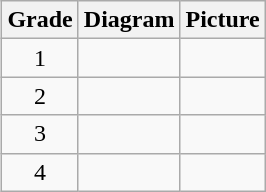<table class="wikitable" style="float: right; margin-left:15px; text-align:center">
<tr>
<th>Grade</th>
<th>Diagram</th>
<th>Picture</th>
</tr>
<tr>
<td>1</td>
<td></td>
<td></td>
</tr>
<tr>
<td>2</td>
<td></td>
<td></td>
</tr>
<tr>
<td>3</td>
<td></td>
<td></td>
</tr>
<tr>
<td>4</td>
<td></td>
<td></td>
</tr>
</table>
